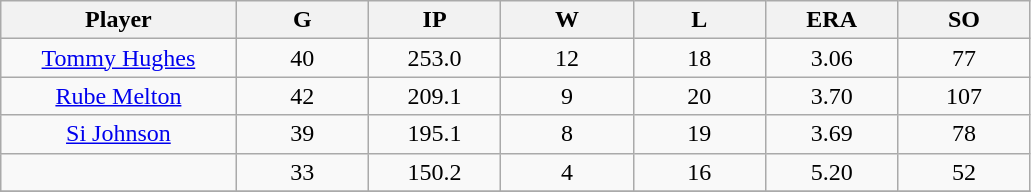<table class="wikitable sortable">
<tr>
<th bgcolor="#DDDDFF" width="16%">Player</th>
<th bgcolor="#DDDDFF" width="9%">G</th>
<th bgcolor="#DDDDFF" width="9%">IP</th>
<th bgcolor="#DDDDFF" width="9%">W</th>
<th bgcolor="#DDDDFF" width="9%">L</th>
<th bgcolor="#DDDDFF" width="9%">ERA</th>
<th bgcolor="#DDDDFF" width="9%">SO</th>
</tr>
<tr align="center">
<td><a href='#'>Tommy Hughes</a></td>
<td>40</td>
<td>253.0</td>
<td>12</td>
<td>18</td>
<td>3.06</td>
<td>77</td>
</tr>
<tr align=center>
<td><a href='#'>Rube Melton</a></td>
<td>42</td>
<td>209.1</td>
<td>9</td>
<td>20</td>
<td>3.70</td>
<td>107</td>
</tr>
<tr align=center>
<td><a href='#'>Si Johnson</a></td>
<td>39</td>
<td>195.1</td>
<td>8</td>
<td>19</td>
<td>3.69</td>
<td>78</td>
</tr>
<tr align=center>
<td></td>
<td>33</td>
<td>150.2</td>
<td>4</td>
<td>16</td>
<td>5.20</td>
<td>52</td>
</tr>
<tr align="center">
</tr>
</table>
